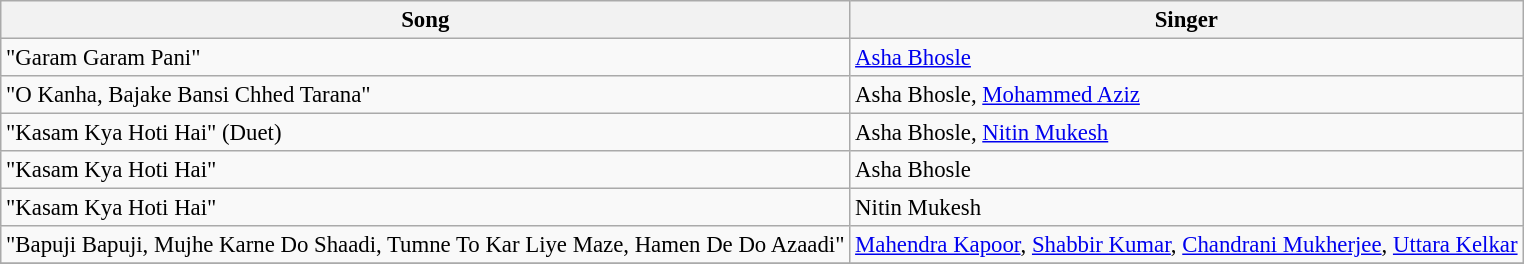<table class="wikitable" style="font-size:95%">
<tr>
<th>Song</th>
<th>Singer</th>
</tr>
<tr>
<td>"Garam Garam Pani"</td>
<td><a href='#'>Asha Bhosle</a></td>
</tr>
<tr>
<td>"O Kanha, Bajake Bansi Chhed Tarana"</td>
<td>Asha Bhosle, <a href='#'>Mohammed Aziz</a></td>
</tr>
<tr>
<td>"Kasam Kya Hoti Hai" (Duet)</td>
<td>Asha Bhosle, <a href='#'>Nitin Mukesh</a></td>
</tr>
<tr>
<td>"Kasam Kya Hoti Hai"</td>
<td>Asha Bhosle</td>
</tr>
<tr>
<td>"Kasam Kya Hoti Hai"</td>
<td>Nitin Mukesh</td>
</tr>
<tr>
<td>"Bapuji Bapuji, Mujhe Karne Do Shaadi, Tumne To Kar Liye Maze, Hamen De Do Azaadi"</td>
<td><a href='#'>Mahendra Kapoor</a>, <a href='#'>Shabbir Kumar</a>, <a href='#'>Chandrani Mukherjee</a>, <a href='#'>Uttara Kelkar</a></td>
</tr>
<tr>
</tr>
</table>
